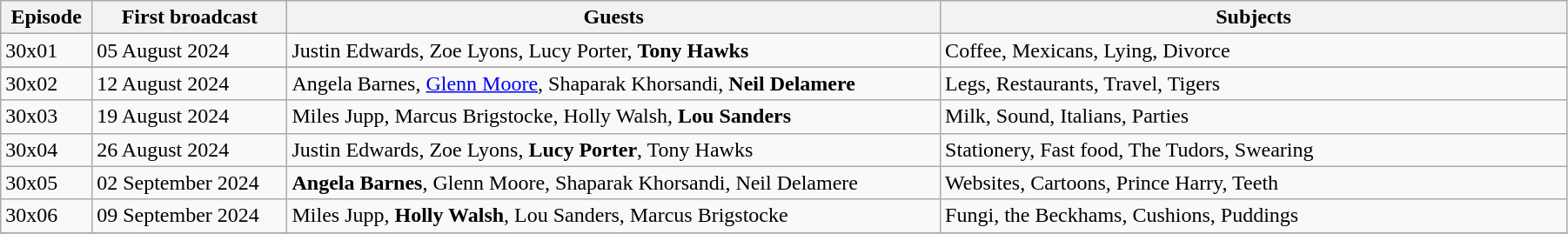<table class="wikitable" style="width:95%;">
<tr>
<th>Episode</th>
<th>First broadcast</th>
<th>Guests</th>
<th style="width:40%;">Subjects</th>
</tr>
<tr>
<td>30x01</td>
<td>05 August 2024</td>
<td>Justin Edwards, Zoe Lyons, Lucy Porter, <strong>Tony Hawks</strong></td>
<td>Coffee, Mexicans, Lying, Divorce</td>
</tr>
<tr>
</tr>
<tr>
<td>30x02</td>
<td>12 August 2024</td>
<td>Angela Barnes, <a href='#'>Glenn Moore</a>, Shaparak Khorsandi, <strong>Neil Delamere</strong></td>
<td>Legs, Restaurants, Travel, Tigers</td>
</tr>
<tr>
<td>30x03</td>
<td>19 August 2024</td>
<td>Miles Jupp, Marcus Brigstocke, Holly Walsh, <strong>Lou Sanders</strong></td>
<td>Milk, Sound, Italians, Parties</td>
</tr>
<tr>
<td>30x04</td>
<td>26 August 2024</td>
<td>Justin Edwards, Zoe Lyons, <strong>Lucy Porter</strong>, Tony Hawks</td>
<td>Stationery, Fast food, The Tudors, Swearing</td>
</tr>
<tr>
<td>30x05</td>
<td>02 September 2024</td>
<td><strong>Angela Barnes</strong>, Glenn Moore, Shaparak Khorsandi, Neil Delamere</td>
<td>Websites, Cartoons, Prince Harry, Teeth</td>
</tr>
<tr>
<td>30x06</td>
<td>09 September 2024</td>
<td>Miles Jupp, <strong>Holly Walsh</strong>, Lou Sanders, Marcus Brigstocke</td>
<td>Fungi, the Beckhams, Cushions, Puddings</td>
</tr>
<tr>
</tr>
</table>
